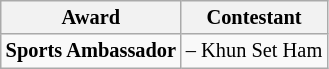<table class="wikitable sortable" style="font-size:85%">
<tr>
<th>Award</th>
<th>Contestant</th>
</tr>
<tr>
<td><strong>Sports Ambassador</strong></td>
<td><strong></strong> – Khun Set Ham</td>
</tr>
</table>
